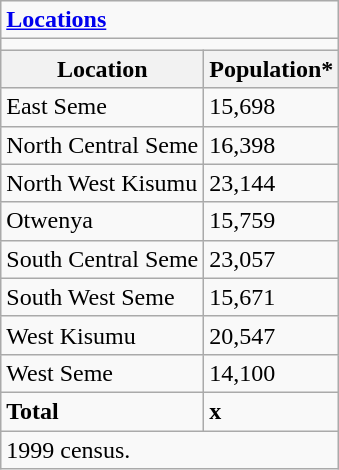<table class="wikitable">
<tr>
<td colspan="2"><strong><a href='#'>Locations</a></strong></td>
</tr>
<tr>
<td colspan="2"></td>
</tr>
<tr>
<th>Location</th>
<th>Population*</th>
</tr>
<tr>
<td>East Seme</td>
<td>15,698</td>
</tr>
<tr>
<td>North Central Seme</td>
<td>16,398</td>
</tr>
<tr>
<td>North West Kisumu</td>
<td>23,144</td>
</tr>
<tr>
<td>Otwenya</td>
<td>15,759</td>
</tr>
<tr>
<td>South Central Seme</td>
<td>23,057</td>
</tr>
<tr>
<td>South West Seme</td>
<td>15,671</td>
</tr>
<tr>
<td>West Kisumu</td>
<td>20,547</td>
</tr>
<tr>
<td>West Seme</td>
<td>14,100</td>
</tr>
<tr>
<td><strong>Total</strong></td>
<td><strong>x</strong></td>
</tr>
<tr>
<td colspan="2">1999 census.</td>
</tr>
</table>
